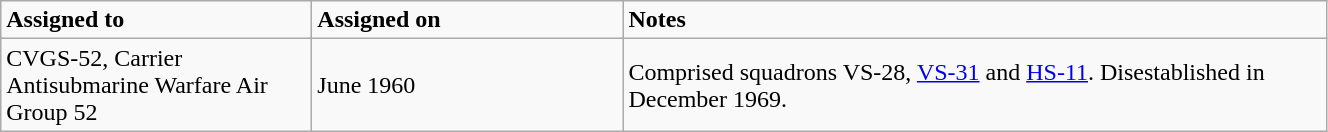<table class="wikitable" style="width: 70%;">
<tr>
<td style="width: 200px;"><strong>Assigned to</strong></td>
<td style="width: 200px;"><strong>Assigned on</strong></td>
<td><strong>Notes</strong></td>
</tr>
<tr>
<td>CVGS-52, Carrier Antisubmarine Warfare Air Group 52</td>
<td>June 1960</td>
<td>Comprised squadrons VS-28, <a href='#'>VS-31</a> and <a href='#'>HS-11</a>. Disestablished in December 1969.</td>
</tr>
</table>
